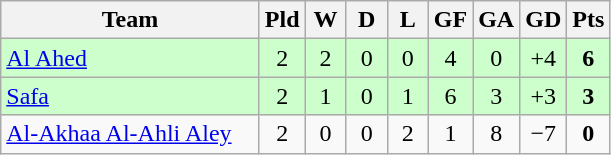<table class="wikitable" style="text-align: center;">
<tr>
<th width=165>Team</th>
<th width=20>Pld</th>
<th width=20>W</th>
<th width=20>D</th>
<th width=20>L</th>
<th width=20>GF</th>
<th width=20>GA</th>
<th width=20>GD</th>
<th width=20>Pts</th>
</tr>
<tr bgcolor = ccffcc>
<td style="text-align:left;"> <a href='#'>Al Ahed</a></td>
<td>2</td>
<td>2</td>
<td>0</td>
<td>0</td>
<td>4</td>
<td>0</td>
<td>+4</td>
<td><strong>6</strong></td>
</tr>
<tr bgcolor = ccffcc>
<td style="text-align:left;"> <a href='#'>Safa</a></td>
<td>2</td>
<td>1</td>
<td>0</td>
<td>1</td>
<td>6</td>
<td>3</td>
<td>+3</td>
<td><strong>3</strong></td>
</tr>
<tr>
<td style="text-align:left;"> <a href='#'>Al-Akhaa Al-Ahli Aley</a></td>
<td>2</td>
<td>0</td>
<td>0</td>
<td>2</td>
<td>1</td>
<td>8</td>
<td>−7</td>
<td><strong>0</strong></td>
</tr>
</table>
